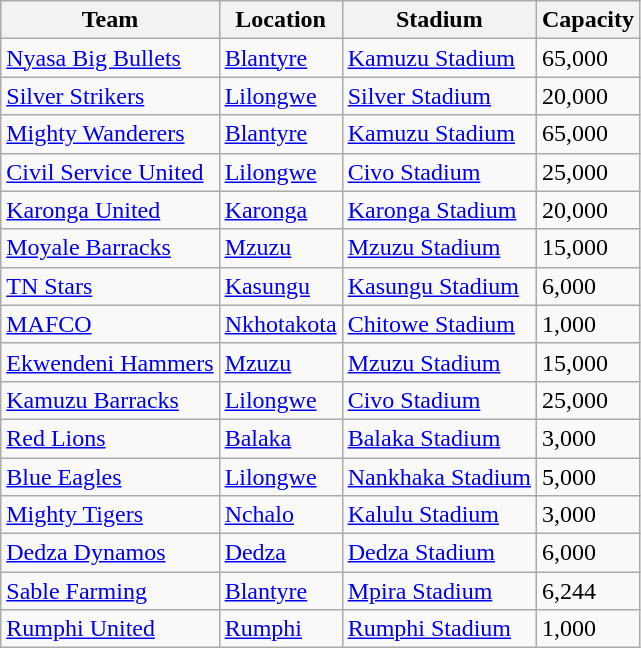<table class="wikitable sortable">
<tr>
<th>Team</th>
<th>Location</th>
<th>Stadium</th>
<th>Capacity</th>
</tr>
<tr>
<td><a href='#'>Nyasa Big Bullets</a></td>
<td><a href='#'>Blantyre</a></td>
<td><a href='#'>Kamuzu Stadium</a></td>
<td>65,000</td>
</tr>
<tr>
<td><a href='#'>Silver Strikers</a></td>
<td><a href='#'>Lilongwe</a></td>
<td><a href='#'>Silver Stadium</a></td>
<td>20,000</td>
</tr>
<tr>
<td><a href='#'>Mighty Wanderers</a></td>
<td><a href='#'>Blantyre</a></td>
<td><a href='#'>Kamuzu Stadium</a></td>
<td>65,000</td>
</tr>
<tr>
<td><a href='#'>Civil Service United</a></td>
<td><a href='#'>Lilongwe</a></td>
<td><a href='#'>Civo Stadium</a></td>
<td>25,000</td>
</tr>
<tr>
<td><a href='#'>Karonga United</a></td>
<td><a href='#'>Karonga</a></td>
<td><a href='#'>Karonga Stadium</a></td>
<td>20,000</td>
</tr>
<tr>
<td><a href='#'>Moyale Barracks</a></td>
<td><a href='#'>Mzuzu</a></td>
<td><a href='#'>Mzuzu Stadium</a></td>
<td>15,000</td>
</tr>
<tr>
<td><a href='#'>TN Stars</a></td>
<td><a href='#'>Kasungu</a></td>
<td><a href='#'>Kasungu Stadium</a></td>
<td>6,000</td>
</tr>
<tr>
<td><a href='#'>MAFCO</a></td>
<td><a href='#'>Nkhotakota</a></td>
<td><a href='#'>Chitowe Stadium</a></td>
<td>1,000</td>
</tr>
<tr>
<td><a href='#'>Ekwendeni Hammers</a></td>
<td><a href='#'>Mzuzu</a></td>
<td><a href='#'>Mzuzu Stadium</a></td>
<td>15,000</td>
</tr>
<tr>
<td><a href='#'>Kamuzu Barracks</a></td>
<td><a href='#'>Lilongwe</a></td>
<td><a href='#'>Civo Stadium</a></td>
<td>25,000</td>
</tr>
<tr>
<td><a href='#'>Red Lions</a></td>
<td><a href='#'>Balaka</a></td>
<td><a href='#'>Balaka Stadium</a></td>
<td>3,000</td>
</tr>
<tr>
<td><a href='#'>Blue Eagles</a></td>
<td><a href='#'>Lilongwe</a></td>
<td><a href='#'>Nankhaka Stadium</a></td>
<td>5,000</td>
</tr>
<tr>
<td><a href='#'>Mighty Tigers</a></td>
<td><a href='#'>Nchalo</a></td>
<td><a href='#'>Kalulu Stadium</a></td>
<td>3,000</td>
</tr>
<tr>
<td><a href='#'>Dedza Dynamos</a></td>
<td><a href='#'>Dedza</a></td>
<td><a href='#'>Dedza Stadium</a></td>
<td>6,000</td>
</tr>
<tr>
<td><a href='#'>Sable Farming</a></td>
<td><a href='#'>Blantyre</a></td>
<td><a href='#'>Mpira Stadium</a></td>
<td>6,244</td>
</tr>
<tr>
<td><a href='#'>Rumphi United</a></td>
<td><a href='#'>Rumphi</a></td>
<td><a href='#'>Rumphi Stadium</a></td>
<td>1,000</td>
</tr>
</table>
